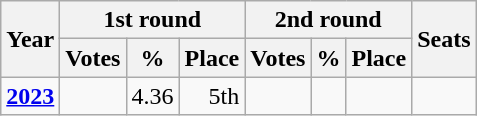<table class="wikitable" style="text-align:right">
<tr>
<th rowspan=2 scope=col>Year</th>
<th colspan=3 scope=col>1st round</th>
<th colspan="3" scope=col>2nd round</th>
<th rowspan="2" scope=col>Seats</th>
</tr>
<tr>
<th scope=col>Votes</th>
<th scope=col>%</th>
<th scope=col>Place</th>
<th scope=col>Votes</th>
<th scope=col>%</th>
<th scope=col>Place</th>
</tr>
<tr>
<td align="center"><strong><a href='#'>2023</a></strong></td>
<td></td>
<td>4.36</td>
<td>5th</td>
<td></td>
<td></td>
<td></td>
<td></td>
</tr>
</table>
